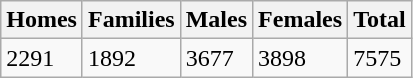<table class="wikitable">
<tr>
<th>Homes</th>
<th>Families</th>
<th>Males</th>
<th>Females</th>
<th>Total</th>
</tr>
<tr>
<td>2291</td>
<td>1892</td>
<td>3677</td>
<td>3898</td>
<td>7575</td>
</tr>
</table>
